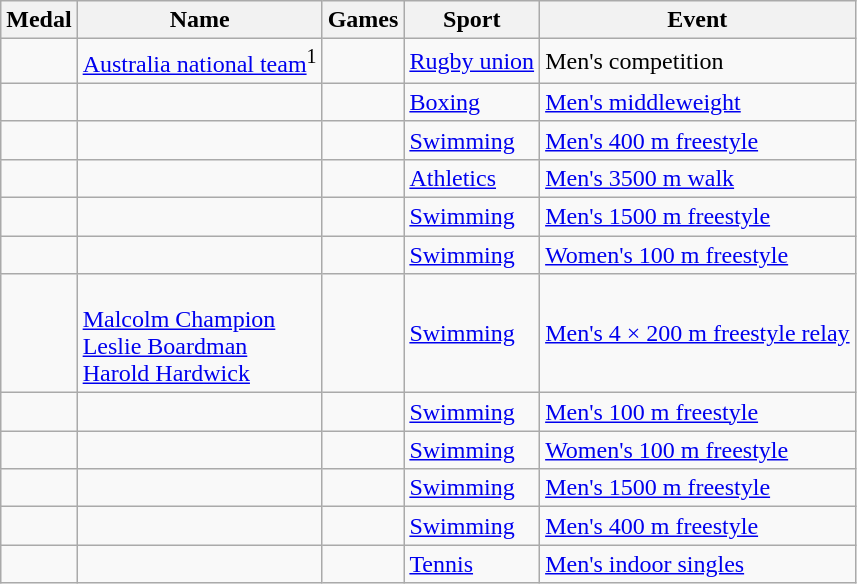<table class="wikitable sortable">
<tr>
<th>Medal</th>
<th>Name</th>
<th>Games</th>
<th>Sport</th>
<th>Event</th>
</tr>
<tr>
<td></td>
<td><a href='#'>Australia national team</a><sup>1</sup></td>
<td></td>
<td><a href='#'>Rugby union</a></td>
<td>Men's competition</td>
</tr>
<tr>
<td></td>
<td></td>
<td></td>
<td><a href='#'>Boxing</a></td>
<td><a href='#'>Men's middleweight</a></td>
</tr>
<tr>
<td></td>
<td></td>
<td></td>
<td><a href='#'>Swimming</a></td>
<td><a href='#'>Men's 400 m freestyle</a></td>
</tr>
<tr>
<td></td>
<td></td>
<td></td>
<td><a href='#'>Athletics</a></td>
<td><a href='#'>Men's 3500 m walk</a></td>
</tr>
<tr>
<td></td>
<td></td>
<td></td>
<td><a href='#'>Swimming</a></td>
<td><a href='#'>Men's 1500 m freestyle</a></td>
</tr>
<tr>
<td></td>
<td></td>
<td></td>
<td><a href='#'>Swimming</a></td>
<td><a href='#'>Women's 100 m freestyle</a></td>
</tr>
<tr>
<td></td>
<td><br><a href='#'>Malcolm Champion</a><br><a href='#'>Leslie Boardman</a><br><a href='#'>Harold Hardwick</a></td>
<td></td>
<td><a href='#'>Swimming</a></td>
<td><a href='#'>Men's 4 × 200 m freestyle relay</a></td>
</tr>
<tr>
<td></td>
<td></td>
<td></td>
<td><a href='#'>Swimming</a></td>
<td><a href='#'>Men's 100 m freestyle</a></td>
</tr>
<tr>
<td></td>
<td></td>
<td></td>
<td><a href='#'>Swimming</a></td>
<td><a href='#'>Women's 100 m freestyle</a></td>
</tr>
<tr>
<td></td>
<td></td>
<td></td>
<td><a href='#'>Swimming</a></td>
<td><a href='#'>Men's 1500 m freestyle</a></td>
</tr>
<tr>
<td></td>
<td></td>
<td></td>
<td><a href='#'>Swimming</a></td>
<td><a href='#'>Men's 400 m freestyle</a></td>
</tr>
<tr>
<td></td>
<td></td>
<td></td>
<td><a href='#'>Tennis</a></td>
<td><a href='#'>Men's indoor singles</a></td>
</tr>
</table>
